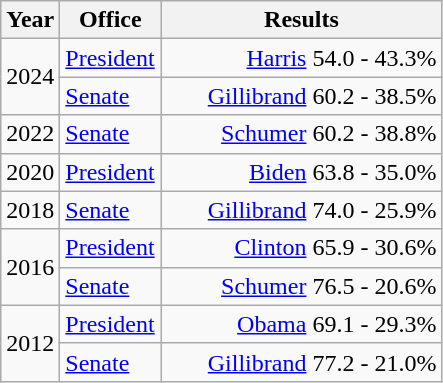<table class=wikitable>
<tr>
<th width="30">Year</th>
<th width="60">Office</th>
<th width="180">Results</th>
</tr>
<tr>
<td rowspan="2">2024</td>
<td><a href='#'>President</a></td>
<td align="right" ><a href='#'>Harris</a> 54.0 - 43.3%</td>
</tr>
<tr>
<td><a href='#'>Senate</a></td>
<td align="right" ><a href='#'>Gillibrand</a> 60.2 - 38.5%</td>
</tr>
<tr>
<td>2022</td>
<td><a href='#'>Senate</a></td>
<td align="right" ><a href='#'>Schumer</a> 60.2 - 38.8%</td>
</tr>
<tr>
<td>2020</td>
<td><a href='#'>President</a></td>
<td align="right" ><a href='#'>Biden</a> 63.8 - 35.0%</td>
</tr>
<tr>
<td>2018</td>
<td><a href='#'>Senate</a></td>
<td align="right" ><a href='#'>Gillibrand</a> 74.0 - 25.9%</td>
</tr>
<tr>
<td rowspan="2">2016</td>
<td><a href='#'>President</a></td>
<td align="right" ><a href='#'>Clinton</a> 65.9 - 30.6%</td>
</tr>
<tr>
<td><a href='#'>Senate</a></td>
<td align="right" ><a href='#'>Schumer</a> 76.5 - 20.6%</td>
</tr>
<tr>
<td rowspan="2">2012</td>
<td><a href='#'>President</a></td>
<td align="right" ><a href='#'>Obama</a> 69.1 - 29.3%</td>
</tr>
<tr>
<td><a href='#'>Senate</a></td>
<td align="right" ><a href='#'>Gillibrand</a> 77.2 - 21.0%</td>
</tr>
</table>
